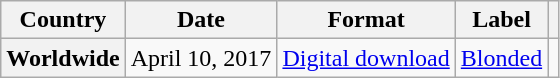<table class="wikitable sortable plainrowheaders">
<tr>
<th scope="col">Country</th>
<th scope="col">Date</th>
<th scope="col">Format</th>
<th scope="col">Label</th>
<th scope="col" class="unsortable"></th>
</tr>
<tr>
<th scope="row">Worldwide</th>
<td>April 10, 2017</td>
<td><a href='#'>Digital download</a></td>
<td><a href='#'>Blonded</a></td>
<td></td>
</tr>
</table>
